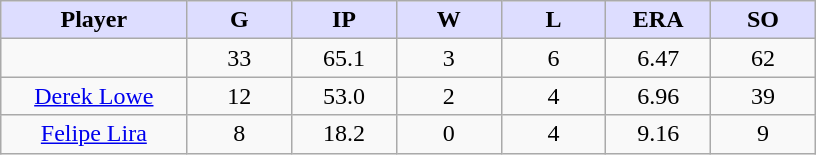<table class="wikitable sortable">
<tr>
<th style="background:#ddf; width:16%;">Player</th>
<th style="background:#ddf; width:9%;">G</th>
<th style="background:#ddf; width:9%;">IP</th>
<th style="background:#ddf; width:9%;">W</th>
<th style="background:#ddf; width:9%;">L</th>
<th style="background:#ddf; width:9%;">ERA</th>
<th style="background:#ddf; width:9%;">SO</th>
</tr>
<tr style="text-align:center;">
<td></td>
<td>33</td>
<td>65.1</td>
<td>3</td>
<td>6</td>
<td>6.47</td>
<td>62</td>
</tr>
<tr align="center">
<td><a href='#'>Derek Lowe</a></td>
<td>12</td>
<td>53.0</td>
<td>2</td>
<td>4</td>
<td>6.96</td>
<td>39</td>
</tr>
<tr align="center">
<td><a href='#'>Felipe Lira</a></td>
<td>8</td>
<td>18.2</td>
<td>0</td>
<td>4</td>
<td>9.16</td>
<td>9</td>
</tr>
</table>
